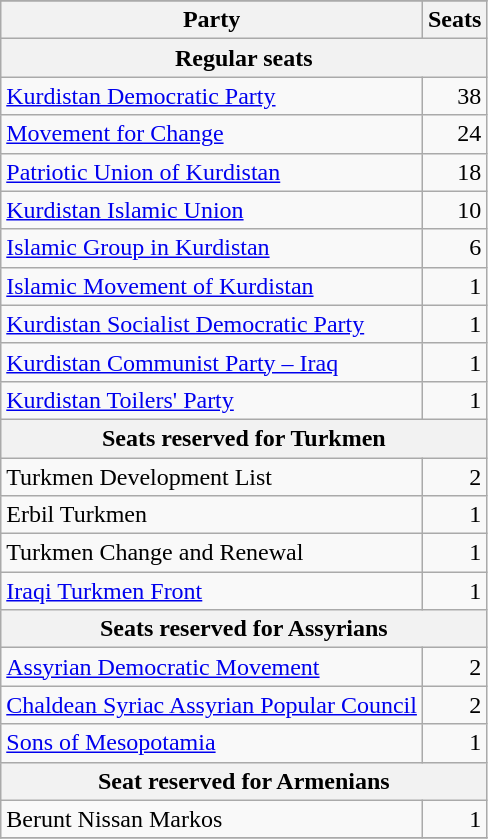<table class="wikitable" style="text-align:center">
<tr>
</tr>
<tr>
<th>Party</th>
<th>Seats</th>
</tr>
<tr>
<th colspan="2" align="center">Regular seats</th>
</tr>
<tr>
<td align=left><a href='#'>Kurdistan Democratic Party</a></td>
<td align=right>38</td>
</tr>
<tr>
<td align=left><a href='#'>Movement for Change</a></td>
<td align=right>24</td>
</tr>
<tr>
<td align=left><a href='#'>Patriotic Union of Kurdistan</a></td>
<td align=right>18</td>
</tr>
<tr>
<td align=left><a href='#'>Kurdistan Islamic Union</a></td>
<td align=right>10</td>
</tr>
<tr>
<td align=left><a href='#'>Islamic Group in Kurdistan</a></td>
<td align=right>6</td>
</tr>
<tr>
<td align=left><a href='#'>Islamic Movement of Kurdistan</a></td>
<td align=right>1</td>
</tr>
<tr>
<td align=left><a href='#'>Kurdistan Socialist Democratic Party</a></td>
<td align=right>1</td>
</tr>
<tr>
<td align=left><a href='#'>Kurdistan Communist Party – Iraq</a></td>
<td align=right>1</td>
</tr>
<tr>
<td align=left><a href='#'>Kurdistan Toilers' Party</a></td>
<td align=right>1</td>
</tr>
<tr>
<th colspan="2" align="center">Seats reserved for Turkmen</th>
</tr>
<tr>
<td align=left>Turkmen Development List</td>
<td align=right>2</td>
</tr>
<tr>
<td align=left>Erbil Turkmen</td>
<td align=right>1</td>
</tr>
<tr>
<td align=left>Turkmen Change and Renewal</td>
<td align=right>1</td>
</tr>
<tr>
<td align=left><a href='#'>Iraqi Turkmen Front</a></td>
<td align=right>1</td>
</tr>
<tr>
<th colspan="2" align="center">Seats reserved for Assyrians</th>
</tr>
<tr>
<td align=left><a href='#'>Assyrian Democratic Movement</a></td>
<td align=right>2</td>
</tr>
<tr>
<td align=left><a href='#'>Chaldean Syriac Assyrian Popular Council</a></td>
<td align=right>2</td>
</tr>
<tr>
<td align=left><a href='#'>Sons of Mesopotamia</a></td>
<td align=right>1</td>
</tr>
<tr>
<th colspan="2" align="center">Seat reserved for Armenians</th>
</tr>
<tr>
<td align=left>Berunt Nissan Markos</td>
<td align=right>1</td>
</tr>
<tr>
</tr>
</table>
